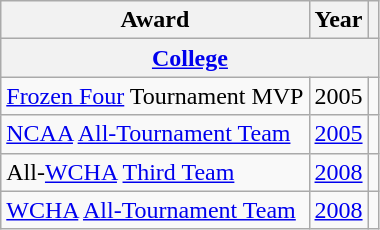<table class="wikitable">
<tr>
<th>Award</th>
<th>Year</th>
<th></th>
</tr>
<tr>
<th colspan="3"><a href='#'>College</a></th>
</tr>
<tr>
<td><a href='#'>Frozen Four</a> Tournament MVP</td>
<td>2005</td>
<td></td>
</tr>
<tr>
<td><a href='#'>NCAA</a> <a href='#'>All-Tournament Team</a></td>
<td><a href='#'>2005</a></td>
<td></td>
</tr>
<tr>
<td>All-<a href='#'>WCHA</a> <a href='#'>Third Team</a></td>
<td><a href='#'>2008</a></td>
<td></td>
</tr>
<tr>
<td><a href='#'>WCHA</a> <a href='#'>All-Tournament Team</a></td>
<td><a href='#'>2008</a></td>
<td></td>
</tr>
</table>
